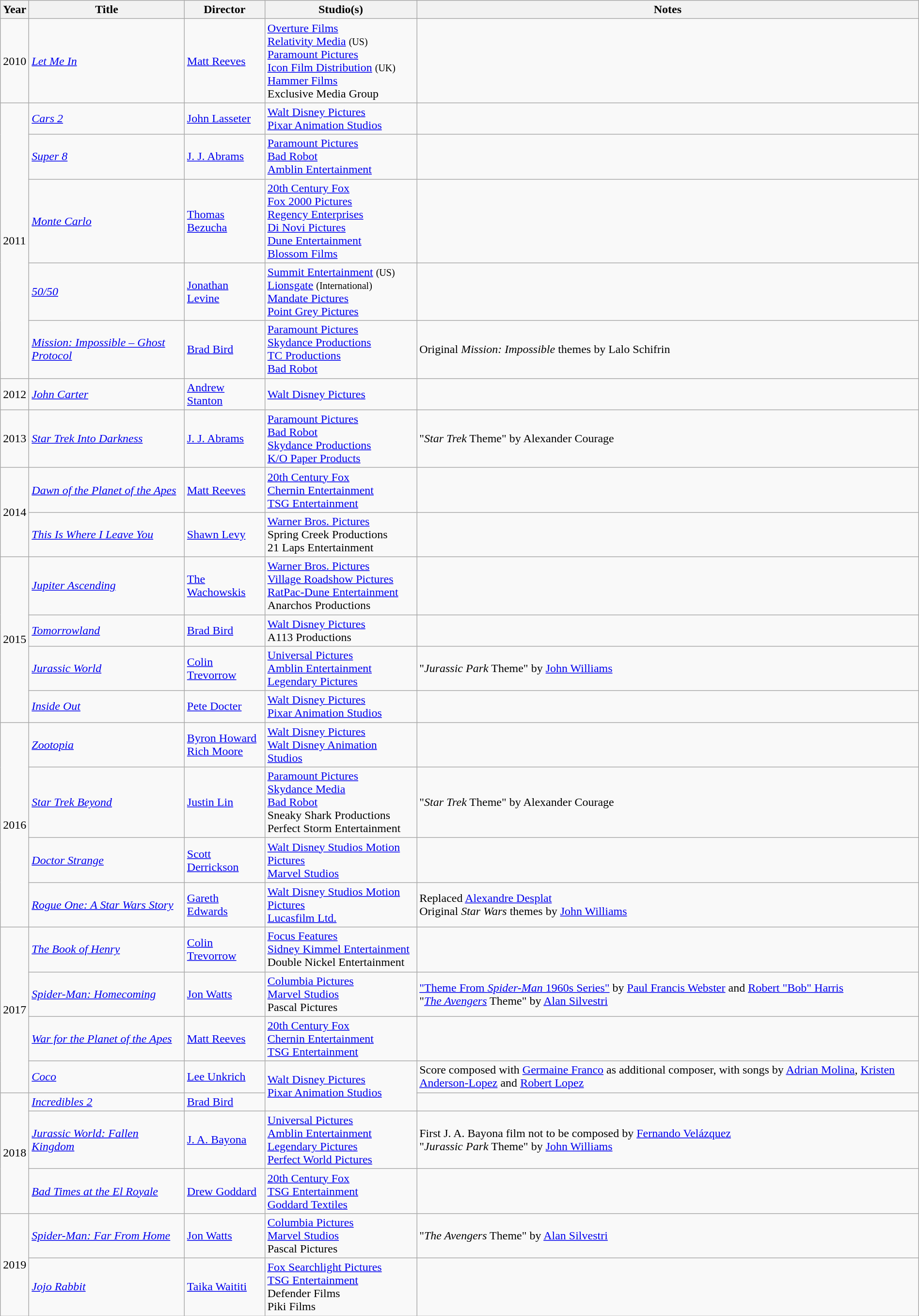<table class="wikitable sortable" width=100%>
<tr>
<th>Year</th>
<th>Title</th>
<th>Director</th>
<th>Studio(s)</th>
<th>Notes</th>
</tr>
<tr>
<td>2010</td>
<td><em><a href='#'>Let Me In</a></em></td>
<td><a href='#'>Matt Reeves</a></td>
<td><a href='#'>Overture Films</a><br><a href='#'>Relativity Media</a> <small>(US)</small><br><a href='#'>Paramount Pictures</a><br><a href='#'>Icon Film Distribution</a> <small>(UK)</small><br><a href='#'>Hammer Films</a><br>Exclusive Media Group</td>
<td></td>
</tr>
<tr>
<td rowspan="5">2011</td>
<td><em><a href='#'>Cars 2</a></em></td>
<td><a href='#'>John Lasseter</a></td>
<td><a href='#'>Walt Disney Pictures</a><br><a href='#'>Pixar Animation Studios</a></td>
<td></td>
</tr>
<tr>
<td><em><a href='#'>Super 8</a></em></td>
<td><a href='#'>J. J. Abrams</a></td>
<td><a href='#'>Paramount Pictures</a><br><a href='#'>Bad Robot</a><br><a href='#'>Amblin Entertainment</a></td>
<td></td>
</tr>
<tr>
<td><em><a href='#'>Monte Carlo</a></em></td>
<td><a href='#'>Thomas Bezucha</a></td>
<td><a href='#'>20th Century Fox</a><br><a href='#'>Fox 2000 Pictures</a><br><a href='#'>Regency Enterprises</a><br><a href='#'>Di Novi Pictures</a><br><a href='#'>Dune Entertainment</a><br><a href='#'>Blossom Films</a></td>
<td></td>
</tr>
<tr>
<td><em><a href='#'>50/50</a></em></td>
<td><a href='#'>Jonathan Levine</a></td>
<td><a href='#'>Summit Entertainment</a> <small>(US)</small><br><a href='#'>Lionsgate</a> <small>(International)</small><br><a href='#'>Mandate Pictures</a><br><a href='#'>Point Grey Pictures</a></td>
<td></td>
</tr>
<tr>
<td><em><a href='#'>Mission: Impossible – Ghost Protocol</a></em></td>
<td><a href='#'>Brad Bird</a></td>
<td><a href='#'>Paramount Pictures</a><br><a href='#'>Skydance Productions</a><br><a href='#'>TC Productions</a><br><a href='#'>Bad Robot</a></td>
<td>Original <em>Mission: Impossible</em> themes by Lalo Schifrin</td>
</tr>
<tr>
<td>2012</td>
<td><em><a href='#'>John Carter</a></em></td>
<td><a href='#'>Andrew Stanton</a></td>
<td><a href='#'>Walt Disney Pictures</a></td>
<td></td>
</tr>
<tr>
<td>2013</td>
<td><em><a href='#'>Star Trek Into Darkness</a></em></td>
<td><a href='#'>J. J. Abrams</a></td>
<td><a href='#'>Paramount Pictures</a><br><a href='#'>Bad Robot</a><br><a href='#'>Skydance Productions</a><br><a href='#'>K/O Paper Products</a></td>
<td>"<em>Star Trek</em> Theme" by Alexander Courage</td>
</tr>
<tr>
<td rowspan="2">2014</td>
<td><em><a href='#'>Dawn of the Planet of the Apes</a></em></td>
<td><a href='#'>Matt Reeves</a></td>
<td><a href='#'>20th Century Fox</a><br><a href='#'>Chernin Entertainment</a><br><a href='#'>TSG Entertainment</a></td>
<td></td>
</tr>
<tr>
<td><em><a href='#'>This Is Where I Leave You</a></em></td>
<td><a href='#'>Shawn Levy</a></td>
<td><a href='#'>Warner Bros. Pictures</a><br>Spring Creek Productions<br>21 Laps Entertainment</td>
<td></td>
</tr>
<tr>
<td rowspan="4">2015</td>
<td><em><a href='#'>Jupiter Ascending</a></em></td>
<td><a href='#'>The Wachowskis</a></td>
<td><a href='#'>Warner Bros. Pictures</a><br><a href='#'>Village Roadshow Pictures</a><br><a href='#'>RatPac-Dune Entertainment</a><br>Anarchos Productions</td>
<td></td>
</tr>
<tr>
<td><em><a href='#'>Tomorrowland</a></em></td>
<td><a href='#'>Brad Bird</a></td>
<td><a href='#'>Walt Disney Pictures</a><br>A113 Productions</td>
<td></td>
</tr>
<tr>
<td><em><a href='#'>Jurassic World</a></em></td>
<td><a href='#'>Colin Trevorrow</a></td>
<td><a href='#'>Universal Pictures</a><br><a href='#'>Amblin Entertainment</a><br><a href='#'>Legendary Pictures</a><br></td>
<td>"<em>Jurassic Park</em> Theme" by <a href='#'>John Williams</a></td>
</tr>
<tr>
<td><em><a href='#'>Inside Out</a></em></td>
<td><a href='#'>Pete Docter</a></td>
<td><a href='#'>Walt Disney Pictures</a><br><a href='#'>Pixar Animation Studios</a></td>
<td></td>
</tr>
<tr>
<td rowspan="4">2016</td>
<td><em><a href='#'>Zootopia</a></em></td>
<td><a href='#'>Byron Howard</a><br><a href='#'>Rich Moore</a></td>
<td><a href='#'>Walt Disney Pictures</a><br><a href='#'>Walt Disney Animation Studios</a></td>
<td></td>
</tr>
<tr>
<td><em><a href='#'>Star Trek Beyond</a></em></td>
<td><a href='#'>Justin Lin</a></td>
<td><a href='#'>Paramount Pictures</a><br><a href='#'>Skydance Media</a><br><a href='#'>Bad Robot</a><br>Sneaky Shark Productions<br>Perfect Storm Entertainment</td>
<td>"<em>Star Trek</em> Theme" by Alexander Courage</td>
</tr>
<tr>
<td><em><a href='#'>Doctor Strange</a></em></td>
<td><a href='#'>Scott Derrickson</a></td>
<td><a href='#'>Walt Disney Studios Motion Pictures</a><br><a href='#'>Marvel Studios</a></td>
<td></td>
</tr>
<tr>
<td><em><a href='#'>Rogue One: A Star Wars Story</a></em></td>
<td><a href='#'>Gareth Edwards</a></td>
<td><a href='#'>Walt Disney Studios Motion Pictures</a><br><a href='#'>Lucasfilm Ltd.</a></td>
<td>Replaced <a href='#'>Alexandre Desplat</a><br> Original <em>Star Wars</em> themes by <a href='#'>John Williams</a></td>
</tr>
<tr>
<td rowspan="4">2017</td>
<td><em><a href='#'>The Book of Henry</a></em></td>
<td><a href='#'>Colin Trevorrow</a></td>
<td><a href='#'>Focus Features</a><br><a href='#'>Sidney Kimmel Entertainment</a><br>Double Nickel Entertainment</td>
<td></td>
</tr>
<tr>
<td><em><a href='#'>Spider-Man: Homecoming</a></em></td>
<td><a href='#'>Jon Watts</a></td>
<td><a href='#'>Columbia Pictures</a><br><a href='#'>Marvel Studios</a><br>Pascal Pictures</td>
<td><a href='#'>"Theme From <em>Spider-Man</em> 1960s Series"</a> by <a href='#'>Paul Francis Webster</a> and <a href='#'>Robert "Bob" Harris</a><br>"<a href='#'><em>The Avengers</em></a> Theme" by <a href='#'>Alan Silvestri</a></td>
</tr>
<tr>
<td><em><a href='#'>War for the Planet of the Apes</a></em></td>
<td><a href='#'>Matt Reeves</a></td>
<td><a href='#'>20th Century Fox</a><br><a href='#'>Chernin Entertainment</a><br><a href='#'>TSG Entertainment</a></td>
<td></td>
</tr>
<tr>
<td><em><a href='#'>Coco</a></em></td>
<td><a href='#'>Lee Unkrich</a></td>
<td rowspan="2"><a href='#'>Walt Disney Pictures</a><br><a href='#'>Pixar Animation Studios</a></td>
<td>Score composed with <a href='#'>Germaine Franco</a> as additional composer, with songs by <a href='#'>Adrian Molina</a>, <a href='#'>Kristen Anderson-Lopez</a> and <a href='#'>Robert Lopez</a></td>
</tr>
<tr>
<td rowspan="3">2018</td>
<td><em><a href='#'>Incredibles 2</a></em></td>
<td><a href='#'>Brad Bird</a></td>
<td></td>
</tr>
<tr>
<td><em><a href='#'>Jurassic World: Fallen Kingdom</a></em></td>
<td><a href='#'>J. A. Bayona</a></td>
<td><a href='#'>Universal Pictures</a><br><a href='#'>Amblin Entertainment</a><br><a href='#'>Legendary Pictures</a><br><a href='#'>Perfect World Pictures</a><br></td>
<td>First J. A. Bayona film not to be composed by <a href='#'>Fernando Velázquez</a><br> "<em>Jurassic Park</em> Theme" by <a href='#'>John Williams</a></td>
</tr>
<tr>
<td><em><a href='#'>Bad Times at the El Royale</a></em></td>
<td><a href='#'>Drew Goddard</a></td>
<td><a href='#'>20th Century Fox</a><br><a href='#'>TSG Entertainment</a><br><a href='#'>Goddard Textiles</a></td>
<td></td>
</tr>
<tr>
<td rowspan="2">2019</td>
<td><em><a href='#'>Spider-Man: Far From Home</a></em></td>
<td><a href='#'>Jon Watts</a></td>
<td><a href='#'>Columbia Pictures</a><br><a href='#'>Marvel Studios</a><br>Pascal Pictures</td>
<td>"<em>The Avengers</em> Theme" by <a href='#'>Alan Silvestri</a></td>
</tr>
<tr>
<td><em><a href='#'>Jojo Rabbit</a></em></td>
<td><a href='#'>Taika Waititi</a></td>
<td><a href='#'>Fox Searchlight Pictures</a><br><a href='#'>TSG Entertainment</a><br>Defender Films<br>Piki Films</td>
<td></td>
</tr>
</table>
